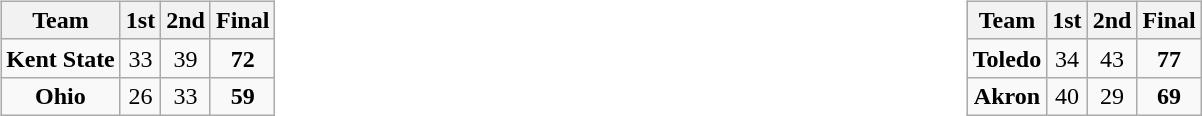<table style="background:transparent; text-align:center; width:100%;">
<tr>
<td align=center width=50%><br><table class="wikitable" style="text-align:center">
<tr>
<th>Team</th>
<th>1st</th>
<th>2nd</th>
<th>Final</th>
</tr>
<tr>
<td><strong>Kent State</strong></td>
<td>33</td>
<td>39</td>
<td><strong>72</strong></td>
</tr>
<tr>
<td><strong>Ohio</strong></td>
<td>26</td>
<td>33</td>
<td><strong>59</strong></td>
</tr>
</table>
</td>
<td align=center width=50%><br><table class="wikitable" style="text-align:center">
<tr>
<th>Team</th>
<th>1st</th>
<th>2nd</th>
<th>Final</th>
</tr>
<tr>
<td><strong>Toledo</strong></td>
<td>34</td>
<td>43</td>
<td><strong>77</strong></td>
</tr>
<tr>
<td><strong>Akron</strong></td>
<td>40</td>
<td>29</td>
<td><strong>69</strong></td>
</tr>
</table>
</td>
</tr>
</table>
